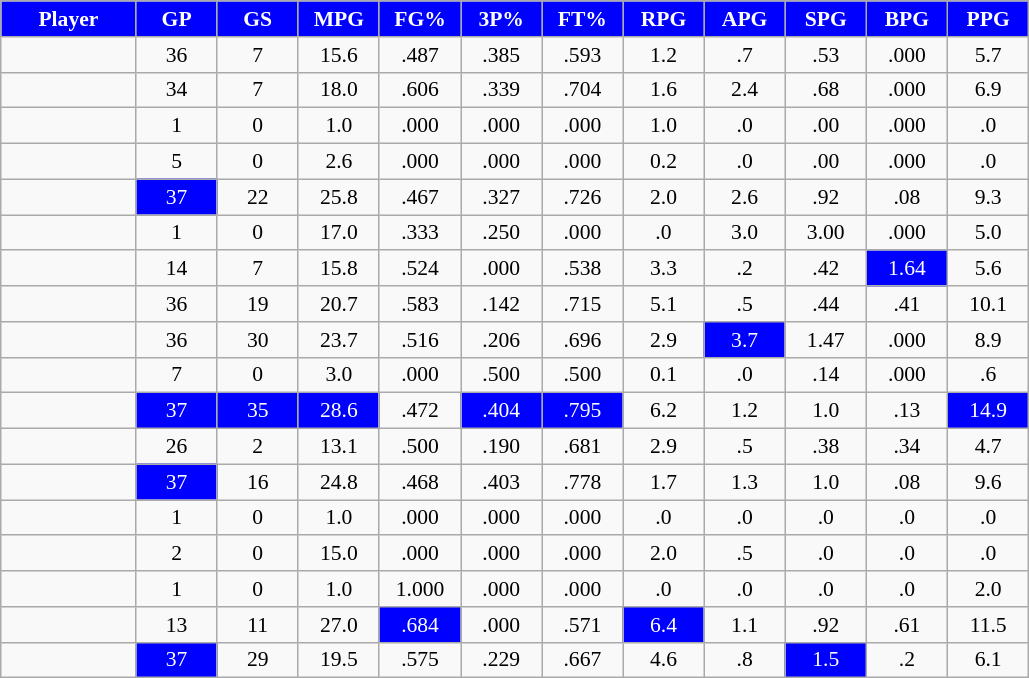<table class="wikitable sortable" style="font-size:90%; text-align:center; white-space:nowrap;">
<tr>
<th style="background:blue;color:white;" width="10%">Player</th>
<th style="background:blue;color:white;" width="6%">GP</th>
<th style="background:blue;color:white;" width="6%">GS</th>
<th style="background:blue;color:white;" width="6%">MPG</th>
<th style="background:blue;color:white;" width="6%">FG%</th>
<th style="background:blue;color:white;" width="6%">3P%</th>
<th style="background:blue;color:white;" width="6%">FT%</th>
<th style="background:blue;color:white;" width="6%">RPG</th>
<th style="background:blue;color:white;" width="6%">APG</th>
<th style="background:blue;color:white;" width="6%">SPG</th>
<th style="background:blue;color:white;" width="6%">BPG</th>
<th style="background:blue;color:white;" width="6%">PPG</th>
</tr>
<tr>
<td></td>
<td>36</td>
<td>7</td>
<td>15.6</td>
<td>.487</td>
<td>.385</td>
<td>.593</td>
<td>1.2</td>
<td>.7</td>
<td>.53</td>
<td>.000</td>
<td>5.7</td>
</tr>
<tr>
<td></td>
<td>34</td>
<td>7</td>
<td>18.0</td>
<td>.606</td>
<td>.339</td>
<td>.704</td>
<td>1.6</td>
<td>2.4</td>
<td>.68</td>
<td>.000</td>
<td>6.9</td>
</tr>
<tr>
<td></td>
<td>1</td>
<td>0</td>
<td>1.0</td>
<td>.000</td>
<td>.000</td>
<td>.000</td>
<td>1.0</td>
<td>.0</td>
<td>.00</td>
<td>.000</td>
<td>.0</td>
</tr>
<tr>
<td></td>
<td>5</td>
<td>0</td>
<td>2.6</td>
<td>.000</td>
<td>.000</td>
<td>.000</td>
<td>0.2</td>
<td>.0</td>
<td>.00</td>
<td>.000</td>
<td>.0</td>
</tr>
<tr>
<td></td>
<td style="background:blue;color:white;">37</td>
<td>22</td>
<td>25.8</td>
<td>.467</td>
<td>.327</td>
<td>.726</td>
<td>2.0</td>
<td>2.6</td>
<td>.92</td>
<td>.08</td>
<td>9.3</td>
</tr>
<tr>
<td></td>
<td>1</td>
<td>0</td>
<td>17.0</td>
<td>.333</td>
<td>.250</td>
<td>.000</td>
<td>.0</td>
<td>3.0</td>
<td>3.00</td>
<td>.000</td>
<td>5.0</td>
</tr>
<tr>
<td></td>
<td>14</td>
<td>7</td>
<td>15.8</td>
<td>.524</td>
<td>.000</td>
<td>.538</td>
<td>3.3</td>
<td>.2</td>
<td>.42</td>
<td style="background:blue;color:white;">1.64</td>
<td>5.6</td>
</tr>
<tr>
<td></td>
<td>36</td>
<td>19</td>
<td>20.7</td>
<td>.583</td>
<td>.142</td>
<td>.715</td>
<td>5.1</td>
<td>.5</td>
<td>.44</td>
<td>.41</td>
<td>10.1</td>
</tr>
<tr>
<td></td>
<td>36</td>
<td>30</td>
<td>23.7</td>
<td>.516</td>
<td>.206</td>
<td>.696</td>
<td>2.9</td>
<td style="background:blue;color:white;">3.7</td>
<td>1.47</td>
<td>.000</td>
<td>8.9</td>
</tr>
<tr>
<td></td>
<td>7</td>
<td>0</td>
<td>3.0</td>
<td>.000</td>
<td>.500</td>
<td>.500</td>
<td>0.1</td>
<td>.0</td>
<td>.14</td>
<td>.000</td>
<td>.6</td>
</tr>
<tr>
<td></td>
<td style="background:blue;color:white;">37</td>
<td style="background:blue;color:white;">35</td>
<td style="background:blue;color:white;">28.6</td>
<td>.472</td>
<td style="background:blue;color:white;">.404</td>
<td style="background:blue;color:white;">.795</td>
<td>6.2</td>
<td>1.2</td>
<td>1.0</td>
<td>.13</td>
<td style="background:blue;color:white;">14.9</td>
</tr>
<tr>
<td></td>
<td>26</td>
<td>2</td>
<td>13.1</td>
<td>.500</td>
<td>.190</td>
<td>.681</td>
<td>2.9</td>
<td>.5</td>
<td>.38</td>
<td>.34</td>
<td>4.7</td>
</tr>
<tr>
<td></td>
<td style="background:blue;color:white;">37</td>
<td>16</td>
<td>24.8</td>
<td>.468</td>
<td>.403</td>
<td>.778</td>
<td>1.7</td>
<td>1.3</td>
<td>1.0</td>
<td>.08</td>
<td>9.6</td>
</tr>
<tr>
<td></td>
<td>1</td>
<td>0</td>
<td>1.0</td>
<td>.000</td>
<td>.000</td>
<td>.000</td>
<td>.0</td>
<td>.0</td>
<td>.0</td>
<td>.0</td>
<td>.0</td>
</tr>
<tr>
<td></td>
<td>2</td>
<td>0</td>
<td>15.0</td>
<td>.000</td>
<td>.000</td>
<td>.000</td>
<td>2.0</td>
<td>.5</td>
<td>.0</td>
<td>.0</td>
<td>.0</td>
</tr>
<tr>
<td></td>
<td>1</td>
<td>0</td>
<td>1.0</td>
<td>1.000</td>
<td>.000</td>
<td>.000</td>
<td>.0</td>
<td>.0</td>
<td>.0</td>
<td>.0</td>
<td>2.0</td>
</tr>
<tr>
<td></td>
<td>13</td>
<td>11</td>
<td>27.0</td>
<td style="background:blue;color:white;">.684</td>
<td>.000</td>
<td>.571</td>
<td style="background:blue;color:white;">6.4</td>
<td>1.1</td>
<td>.92</td>
<td>.61</td>
<td>11.5</td>
</tr>
<tr>
<td></td>
<td style="background:blue;color:white;">37</td>
<td>29</td>
<td>19.5</td>
<td>.575</td>
<td>.229</td>
<td>.667</td>
<td>4.6</td>
<td>.8</td>
<td style="background:blue;color:white;">1.5</td>
<td>.2</td>
<td>6.1</td>
</tr>
</table>
